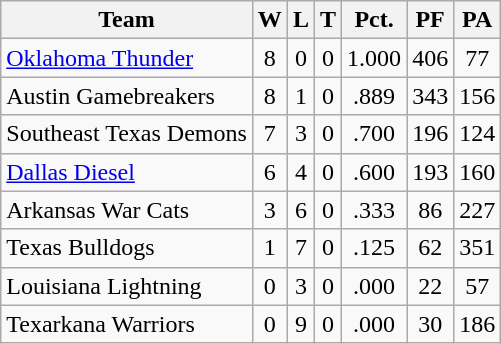<table class="wikitable">
<tr>
<th>Team</th>
<th>W</th>
<th>L</th>
<th>T</th>
<th>Pct.</th>
<th>PF</th>
<th>PA</th>
</tr>
<tr align="center">
<td align="left"><a href='#'>Oklahoma Thunder</a></td>
<td>8</td>
<td>0</td>
<td>0</td>
<td>1.000</td>
<td>406</td>
<td>77</td>
</tr>
<tr align="center">
<td align="left">Austin Gamebreakers</td>
<td>8</td>
<td>1</td>
<td>0</td>
<td>.889</td>
<td>343</td>
<td>156</td>
</tr>
<tr align="center">
<td align="left">Southeast Texas Demons</td>
<td>7</td>
<td>3</td>
<td>0</td>
<td>.700</td>
<td>196</td>
<td>124</td>
</tr>
<tr align="center">
<td align="left"><a href='#'>Dallas Diesel</a></td>
<td>6</td>
<td>4</td>
<td>0</td>
<td>.600</td>
<td>193</td>
<td>160</td>
</tr>
<tr align="center">
<td align="left">Arkansas War Cats</td>
<td>3</td>
<td>6</td>
<td>0</td>
<td>.333</td>
<td>86</td>
<td>227</td>
</tr>
<tr align="center">
<td align="left">Texas Bulldogs</td>
<td>1</td>
<td>7</td>
<td>0</td>
<td>.125</td>
<td>62</td>
<td>351</td>
</tr>
<tr align="center">
<td align="left">Louisiana Lightning</td>
<td>0</td>
<td>3</td>
<td>0</td>
<td>.000</td>
<td>22</td>
<td>57</td>
</tr>
<tr align="center">
<td align="left">Texarkana Warriors</td>
<td>0</td>
<td>9</td>
<td>0</td>
<td>.000</td>
<td>30</td>
<td>186</td>
</tr>
</table>
